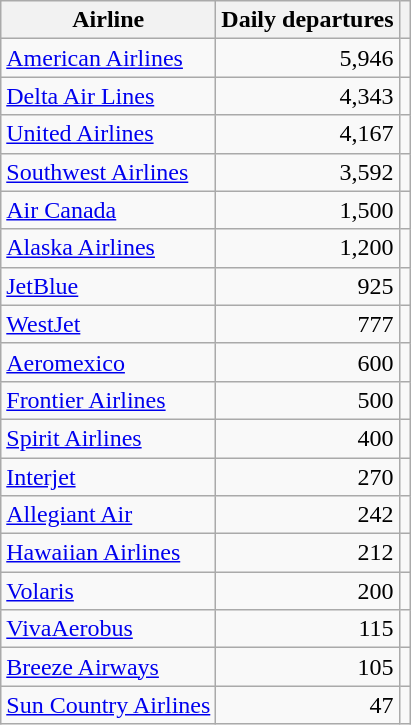<table class="wikitable sortable static-row-numbers" style="text-align:right;">
<tr>
<th>Airline</th>
<th data-sort-type="number">Daily departures</th>
<th></th>
</tr>
<tr>
<td style=text-align:left><a href='#'>American Airlines</a></td>
<td align=right>5,946</td>
<td></td>
</tr>
<tr>
<td style=text-align:left><a href='#'>Delta Air Lines</a></td>
<td align=right>4,343</td>
<td></td>
</tr>
<tr>
<td style=text-align:left><a href='#'>United Airlines</a></td>
<td align=right>4,167</td>
<td></td>
</tr>
<tr>
<td style=text-align:left><a href='#'>Southwest Airlines</a></td>
<td align=right>3,592</td>
<td></td>
</tr>
<tr>
<td style=text-align:left><a href='#'>Air Canada</a></td>
<td align=right>1,500</td>
<td></td>
</tr>
<tr>
<td style=text-align:left><a href='#'>Alaska Airlines</a></td>
<td align=right>1,200</td>
<td></td>
</tr>
<tr>
<td style=text-align:left><a href='#'>JetBlue</a></td>
<td align=right>925</td>
<td></td>
</tr>
<tr>
<td style=text-align:left><a href='#'>WestJet</a></td>
<td align=right>777</td>
<td></td>
</tr>
<tr>
<td style=text-align:left><a href='#'>Aeromexico</a></td>
<td align=right>600</td>
<td></td>
</tr>
<tr>
<td style=text-align:left><a href='#'>Frontier Airlines</a></td>
<td align=right>500</td>
<td></td>
</tr>
<tr>
<td style=text-align:left><a href='#'>Spirit Airlines</a></td>
<td align=right>400</td>
<td></td>
</tr>
<tr>
<td style=text-align:left><a href='#'>Interjet</a></td>
<td align=right>270</td>
<td></td>
</tr>
<tr>
<td style=text-align:left><a href='#'>Allegiant Air</a></td>
<td align=right>242</td>
<td></td>
</tr>
<tr>
<td style=text-align:left><a href='#'>Hawaiian Airlines</a></td>
<td align=right>212</td>
<td></td>
</tr>
<tr>
<td style=text-align:left><a href='#'>Volaris</a></td>
<td align=right>200</td>
<td></td>
</tr>
<tr>
<td style=text-align:left><a href='#'>VivaAerobus</a></td>
<td align=right>115</td>
<td></td>
</tr>
<tr>
<td style=text-align:left><a href='#'>Breeze Airways</a></td>
<td align=right>105</td>
<td></td>
</tr>
<tr>
<td style=text-align:left><a href='#'>Sun Country Airlines</a></td>
<td align=right>47</td>
<td></td>
</tr>
</table>
